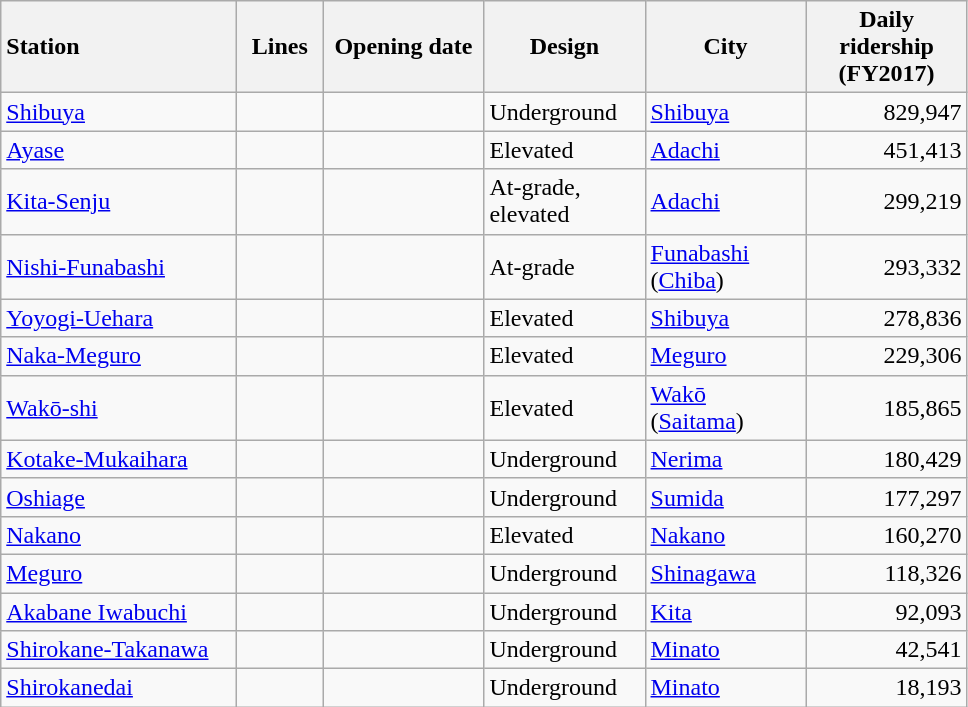<table class="wikitable sortable">
<tr>
<th style=text-align:left width=150>Station</th>
<th class=unsortable width=50>Lines</th>
<th width="100">Opening date</th>
<th width="100">Design</th>
<th width="100">City</th>
<th width=100>Daily ridership<br>(FY2017)</th>
</tr>
<tr>
<td><a href='#'>Shibuya</a></td>
<td></td>
<td> <br></td>
<td>Underground</td>
<td><a href='#'>Shibuya</a></td>
<td style="text-align:right">829,947</td>
</tr>
<tr>
<td><a href='#'>Ayase</a></td>
<td></td>
<td></td>
<td>Elevated</td>
<td><a href='#'>Adachi</a></td>
<td style="text-align:right">451,413</td>
</tr>
<tr>
<td><a href='#'>Kita-Senju</a></td>
<td></td>
<td></td>
<td>At-grade, elevated</td>
<td><a href='#'>Adachi</a></td>
<td style="text-align:right">299,219</td>
</tr>
<tr>
<td><a href='#'>Nishi-Funabashi</a></td>
<td></td>
<td></td>
<td>At-grade</td>
<td><a href='#'>Funabashi</a> (<a href='#'>Chiba</a>)</td>
<td style="text-align:right">293,332</td>
</tr>
<tr>
<td><a href='#'>Yoyogi-Uehara</a></td>
<td></td>
<td></td>
<td>Elevated</td>
<td><a href='#'>Shibuya</a></td>
<td style="text-align:right">278,836</td>
</tr>
<tr>
<td><a href='#'>Naka-Meguro</a></td>
<td></td>
<td></td>
<td>Elevated</td>
<td><a href='#'>Meguro</a></td>
<td style="text-align:right">229,306</td>
</tr>
<tr>
<td><a href='#'>Wakō-shi</a></td>
<td></td>
<td></td>
<td>Elevated</td>
<td><a href='#'>Wakō</a> (<a href='#'>Saitama</a>)</td>
<td style="text-align:right">185,865</td>
</tr>
<tr>
<td><a href='#'>Kotake-Mukaihara</a></td>
<td></td>
<td></td>
<td>Underground</td>
<td><a href='#'>Nerima</a></td>
<td style="text-align:right">180,429</td>
</tr>
<tr>
<td><a href='#'>Oshiage</a></td>
<td></td>
<td></td>
<td>Underground</td>
<td><a href='#'>Sumida</a></td>
<td style="text-align:right">177,297</td>
</tr>
<tr>
<td><a href='#'>Nakano</a></td>
<td></td>
<td></td>
<td>Elevated</td>
<td><a href='#'>Nakano</a></td>
<td style="text-align:right">160,270</td>
</tr>
<tr>
<td><a href='#'>Meguro</a></td>
<td></td>
<td></td>
<td>Underground</td>
<td><a href='#'>Shinagawa</a></td>
<td style="text-align:right">118,326</td>
</tr>
<tr>
<td><a href='#'>Akabane Iwabuchi</a></td>
<td></td>
<td></td>
<td>Underground</td>
<td><a href='#'>Kita</a></td>
<td style="text-align:right">92,093</td>
</tr>
<tr>
<td><a href='#'>Shirokane-Takanawa</a></td>
<td></td>
<td></td>
<td>Underground</td>
<td><a href='#'>Minato</a></td>
<td style="text-align:right">42,541</td>
</tr>
<tr>
<td><a href='#'>Shirokanedai</a></td>
<td></td>
<td></td>
<td>Underground</td>
<td><a href='#'>Minato</a></td>
<td style="text-align:right">18,193</td>
</tr>
</table>
